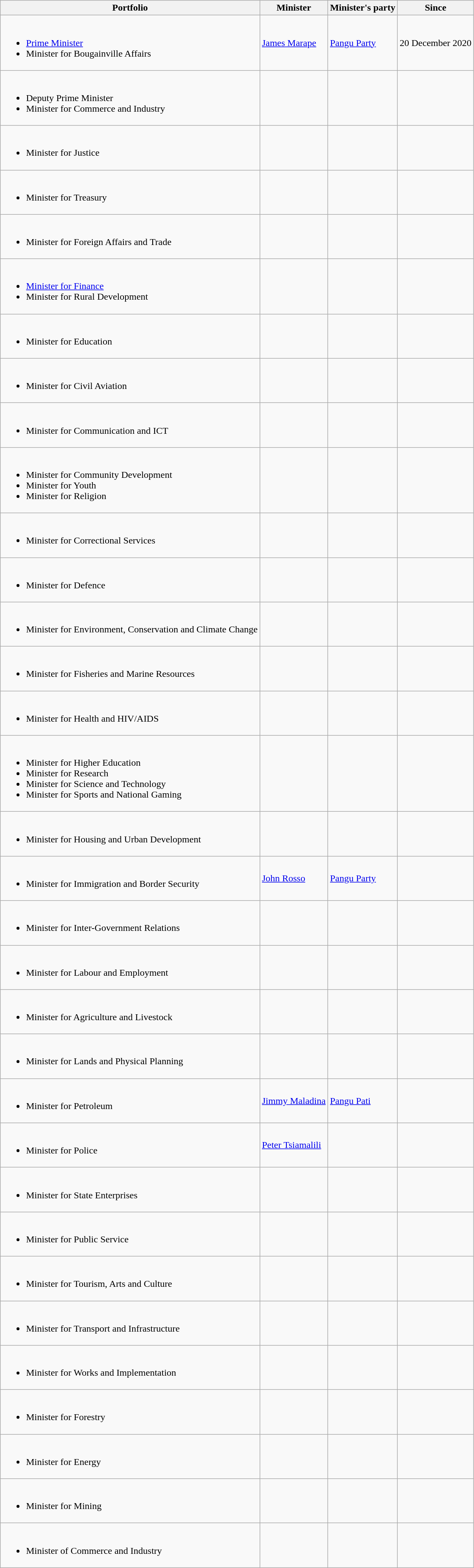<table class="wikitable sortable">
<tr>
<th>Portfolio</th>
<th>Minister</th>
<th>Minister's party</th>
<th>Since</th>
</tr>
<tr>
<td><br><ul><li><a href='#'>Prime Minister</a></li><li>Minister for Bougainville Affairs</li></ul></td>
<td><a href='#'>James Marape</a></td>
<td><a href='#'>Pangu Party</a></td>
<td>20 December 2020</td>
</tr>
<tr>
<td><br><ul><li>Deputy Prime Minister</li><li>Minister for Commerce and Industry</li></ul></td>
<td></td>
<td></td>
<td></td>
</tr>
<tr>
<td><br><ul><li>Minister for Justice</li></ul></td>
<td></td>
<td></td>
<td></td>
</tr>
<tr>
<td><br><ul><li>Minister for Treasury</li></ul></td>
<td></td>
<td></td>
<td></td>
</tr>
<tr>
<td><br><ul><li>Minister for Foreign Affairs and Trade</li></ul></td>
<td></td>
<td></td>
<td></td>
</tr>
<tr>
<td><br><ul><li><a href='#'>Minister for Finance</a></li><li>Minister for Rural Development</li></ul></td>
<td></td>
<td></td>
<td></td>
</tr>
<tr>
<td><br><ul><li>Minister for Education</li></ul></td>
<td></td>
<td></td>
<td></td>
</tr>
<tr>
<td><br><ul><li>Minister for Civil Aviation</li></ul></td>
<td></td>
<td></td>
<td></td>
</tr>
<tr>
<td><br><ul><li>Minister for Communication and ICT</li></ul></td>
<td></td>
<td></td>
<td></td>
</tr>
<tr>
<td><br><ul><li>Minister for Community Development</li><li>Minister for Youth</li><li>Minister for Religion</li></ul></td>
<td></td>
<td></td>
<td></td>
</tr>
<tr>
<td><br><ul><li>Minister for Correctional Services</li></ul></td>
<td></td>
<td></td>
<td></td>
</tr>
<tr>
<td><br><ul><li>Minister for Defence</li></ul></td>
<td></td>
<td></td>
<td></td>
</tr>
<tr>
<td><br><ul><li>Minister for Environment, Conservation and Climate Change</li></ul></td>
<td></td>
<td></td>
<td></td>
</tr>
<tr>
<td><br><ul><li>Minister for Fisheries and Marine Resources</li></ul></td>
<td></td>
<td></td>
<td></td>
</tr>
<tr>
<td><br><ul><li>Minister for Health and HIV/AIDS</li></ul></td>
<td></td>
<td></td>
<td></td>
</tr>
<tr>
<td><br><ul><li>Minister for Higher Education</li><li>Minister for Research</li><li>Minister for Science and Technology</li><li>Minister for Sports and National Gaming</li></ul></td>
<td></td>
<td></td>
<td></td>
</tr>
<tr>
<td><br><ul><li>Minister for Housing and Urban Development</li></ul></td>
<td></td>
<td></td>
<td></td>
</tr>
<tr>
<td><br><ul><li>Minister for Immigration and Border Security</li></ul></td>
<td><a href='#'>John Rosso</a></td>
<td><a href='#'>Pangu Party</a></td>
<td></td>
</tr>
<tr>
<td><br><ul><li>Minister for Inter-Government Relations</li></ul></td>
<td></td>
<td></td>
<td></td>
</tr>
<tr>
<td><br><ul><li>Minister for Labour and Employment</li></ul></td>
<td></td>
<td></td>
<td></td>
</tr>
<tr>
<td><br><ul><li>Minister for Agriculture and Livestock</li></ul></td>
<td></td>
<td></td>
<td></td>
</tr>
<tr>
<td><br><ul><li>Minister for Lands and Physical Planning</li></ul></td>
<td></td>
<td></td>
<td></td>
</tr>
<tr>
<td><br><ul><li>Minister for Petroleum</li></ul></td>
<td><a href='#'>Jimmy Maladina</a></td>
<td><a href='#'>Pangu Pati</a></td>
<td></td>
</tr>
<tr>
<td><br><ul><li>Minister for Police</li></ul></td>
<td><a href='#'>Peter Tsiamalili</a></td>
<td></td>
<td></td>
</tr>
<tr>
<td><br><ul><li>Minister for State Enterprises</li></ul></td>
<td></td>
<td></td>
<td></td>
</tr>
<tr>
<td><br><ul><li>Minister for Public Service</li></ul></td>
<td></td>
<td></td>
<td></td>
</tr>
<tr>
<td><br><ul><li>Minister for Tourism, Arts and Culture</li></ul></td>
<td></td>
<td></td>
<td></td>
</tr>
<tr>
<td><br><ul><li>Minister for Transport and Infrastructure</li></ul></td>
<td></td>
<td></td>
<td></td>
</tr>
<tr>
<td><br><ul><li>Minister for Works and Implementation</li></ul></td>
<td></td>
<td></td>
<td></td>
</tr>
<tr>
<td><br><ul><li>Minister for Forestry</li></ul></td>
<td></td>
<td></td>
<td></td>
</tr>
<tr>
<td><br><ul><li>Minister for Energy</li></ul></td>
<td></td>
<td></td>
<td></td>
</tr>
<tr>
<td><br><ul><li>Minister for Mining</li></ul></td>
<td></td>
<td></td>
<td></td>
</tr>
<tr>
<td><br><ul><li>Minister of Commerce and Industry</li></ul></td>
<td></td>
<td></td>
<td></td>
</tr>
</table>
